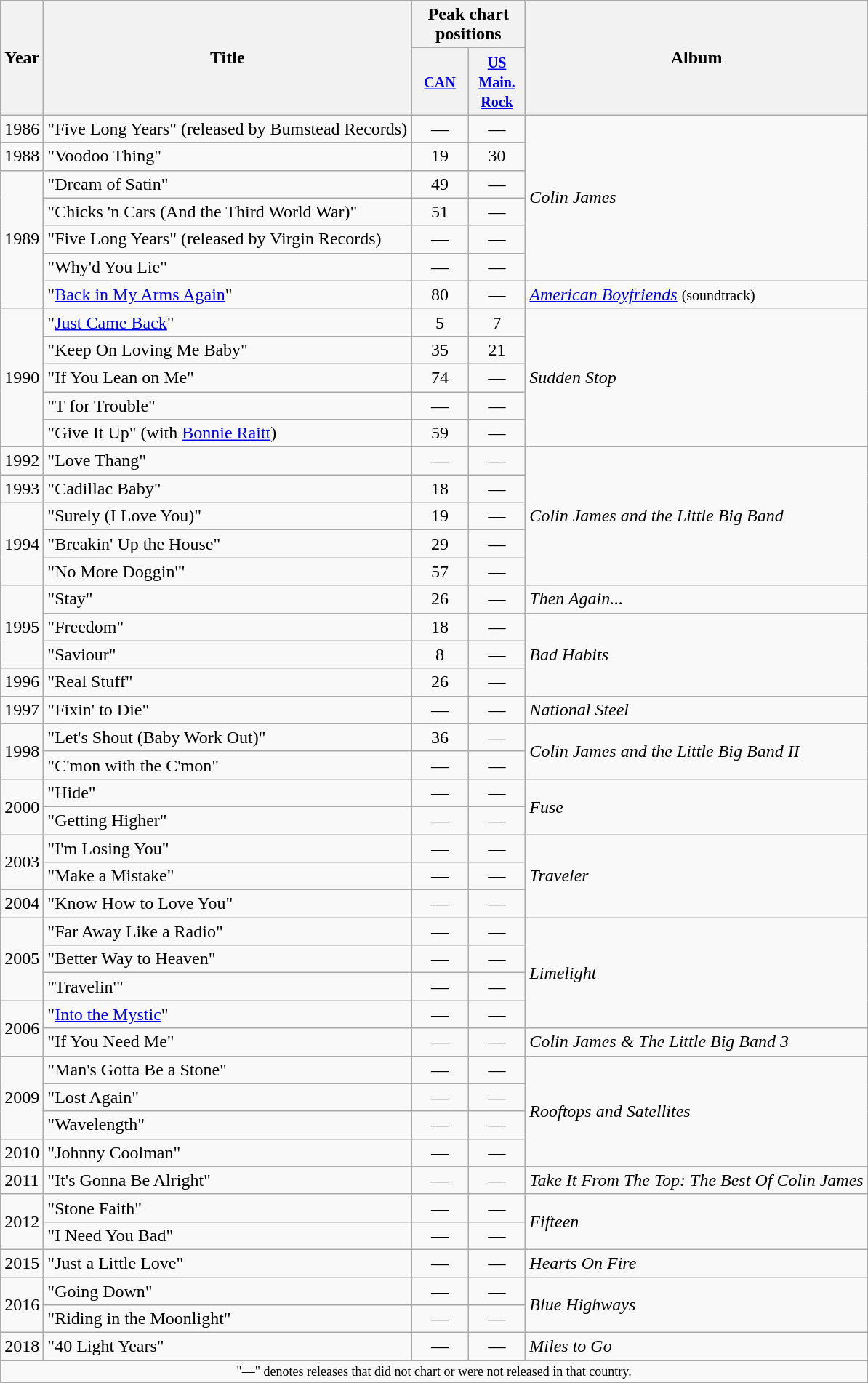<table class="wikitable">
<tr>
<th rowspan=2>Year</th>
<th rowspan=2>Title</th>
<th colspan=2>Peak chart positions</th>
<th rowspan=2>Album</th>
</tr>
<tr>
<th width=45><small><a href='#'>CAN</a><br></small></th>
<th width=45><small><a href='#'>US Main. Rock</a></small><br></th>
</tr>
<tr>
<td>1986</td>
<td>"Five Long Years" (released by Bumstead Records)</td>
<td align="center">—</td>
<td align="center">—</td>
<td rowspan="6"><em>Colin James</em></td>
</tr>
<tr>
<td>1988</td>
<td>"Voodoo Thing"</td>
<td align="center">19</td>
<td align="center">30</td>
</tr>
<tr>
<td rowspan=5>1989</td>
<td>"Dream of Satin"</td>
<td align="center">49</td>
<td align="center">—</td>
</tr>
<tr>
<td>"Chicks 'n Cars (And the Third World War)"</td>
<td align="center">51</td>
<td align="center">—</td>
</tr>
<tr>
<td>"Five Long Years" (released by Virgin Records)</td>
<td align="center">—</td>
<td align="center">—</td>
</tr>
<tr>
<td>"Why'd You Lie"</td>
<td align="center">—</td>
<td align="center">—</td>
</tr>
<tr>
<td>"<a href='#'>Back in My Arms Again</a>"</td>
<td align="center">80</td>
<td align="center">—</td>
<td><em><a href='#'>American Boyfriends</a></em> <small>(soundtrack)</small></td>
</tr>
<tr>
<td rowspan="5">1990</td>
<td>"<a href='#'>Just Came Back</a>"</td>
<td align="center">5</td>
<td align="center">7</td>
<td rowspan="5"><em>Sudden Stop</em></td>
</tr>
<tr>
<td>"Keep On Loving Me Baby"</td>
<td align="center">35</td>
<td align="center">21</td>
</tr>
<tr>
<td>"If You Lean on Me"</td>
<td align="center">74</td>
<td align="center">—</td>
</tr>
<tr>
<td>"T for Trouble"</td>
<td align="center">—</td>
<td align="center">—</td>
</tr>
<tr>
<td>"Give It Up" (with <a href='#'>Bonnie Raitt</a>)</td>
<td align="center">59</td>
<td align="center">—</td>
</tr>
<tr>
<td>1992</td>
<td>"Love Thang"</td>
<td align="center">—</td>
<td align="center">—</td>
<td rowspan="5"><em>Colin James and the Little Big Band</em></td>
</tr>
<tr>
<td>1993</td>
<td>"Cadillac Baby"</td>
<td align="center">18</td>
<td align="center">—</td>
</tr>
<tr>
<td rowspan="3">1994</td>
<td>"Surely (I Love You)"</td>
<td align="center">19</td>
<td align="center">—</td>
</tr>
<tr>
<td>"Breakin' Up the House"</td>
<td align="center">29</td>
<td align="center">—</td>
</tr>
<tr>
<td>"No More Doggin'"</td>
<td align="center">57</td>
<td align="center">—</td>
</tr>
<tr>
<td rowspan="3">1995</td>
<td>"Stay"</td>
<td align="center">26</td>
<td align="center">—</td>
<td><em>Then Again...</em></td>
</tr>
<tr>
<td>"Freedom"</td>
<td align="center">18</td>
<td align="center">—</td>
<td rowspan="3"><em>Bad Habits</em></td>
</tr>
<tr>
<td>"Saviour"</td>
<td align="center">8</td>
<td align="center">—</td>
</tr>
<tr>
<td>1996</td>
<td>"Real Stuff"</td>
<td align="center">26</td>
<td align="center">—</td>
</tr>
<tr>
<td>1997</td>
<td>"Fixin' to Die"</td>
<td align="center">—</td>
<td align="center">—</td>
<td rowspan="1"><em>National Steel</em></td>
</tr>
<tr>
<td rowspan="2">1998</td>
<td>"Let's Shout (Baby Work Out)"</td>
<td align="center">36</td>
<td align="center">—</td>
<td rowspan="2"><em>Colin James and the Little Big Band II</em></td>
</tr>
<tr>
<td>"C'mon with the C'mon"</td>
<td align="center">—</td>
<td align="center">—</td>
</tr>
<tr>
<td rowspan="2">2000</td>
<td>"Hide"</td>
<td align="center">—</td>
<td align="center">—</td>
<td rowspan="2"><em>Fuse</em></td>
</tr>
<tr>
<td>"Getting Higher"</td>
<td align="center">—</td>
<td align="center">—</td>
</tr>
<tr>
<td rowspan="2">2003</td>
<td>"I'm Losing You"</td>
<td align="center">—</td>
<td align="center">—</td>
<td rowspan="3"><em>Traveler</em></td>
</tr>
<tr>
<td>"Make a Mistake"</td>
<td align="center">—</td>
<td align="center">—</td>
</tr>
<tr>
<td>2004</td>
<td>"Know How to Love You"</td>
<td align="center">—</td>
<td align="center">—</td>
</tr>
<tr>
<td rowspan="3">2005</td>
<td>"Far Away Like a Radio"</td>
<td align="center">—</td>
<td align="center">—</td>
<td rowspan="4"><em>Limelight</em></td>
</tr>
<tr>
<td>"Better Way to Heaven"</td>
<td align="center">—</td>
<td align="center">—</td>
</tr>
<tr>
<td>"Travelin'"</td>
<td align="center">—</td>
<td align="center">—</td>
</tr>
<tr>
<td rowspan="2">2006</td>
<td>"<a href='#'>Into the Mystic</a>"</td>
<td align="center">—</td>
<td align="center">—</td>
</tr>
<tr>
<td>"If You Need Me"</td>
<td align="center">—</td>
<td align="center">—</td>
<td><em>Colin James & The Little Big Band 3</em></td>
</tr>
<tr>
<td rowspan="3">2009</td>
<td>"Man's Gotta Be a Stone"</td>
<td align="center">—</td>
<td align="center">—</td>
<td rowspan="4"><em>Rooftops and Satellites</em></td>
</tr>
<tr>
<td>"Lost Again"</td>
<td align="center">—</td>
<td align="center">—</td>
</tr>
<tr>
<td>"Wavelength"</td>
<td align="center">—</td>
<td align="center">—</td>
</tr>
<tr>
<td>2010</td>
<td>"Johnny Coolman"</td>
<td align="center">—</td>
<td align="center">—</td>
</tr>
<tr>
<td>2011</td>
<td>"It's Gonna Be Alright"</td>
<td align="center">—</td>
<td align="center">—</td>
<td rowspan="1"><em>Take It From The Top: The Best Of Colin James</em></td>
</tr>
<tr>
<td rowspan="2">2012</td>
<td>"Stone Faith"</td>
<td align="center">—</td>
<td align="center">—</td>
<td rowspan="2"><em>Fifteen</em></td>
</tr>
<tr>
<td>"I Need You Bad"</td>
<td align="center">—</td>
<td align="center">—</td>
</tr>
<tr>
<td>2015</td>
<td>"Just a Little Love"</td>
<td align="center">—</td>
<td align="center">—</td>
<td><em>Hearts On Fire</em></td>
</tr>
<tr>
<td rowspan="2">2016</td>
<td>"Going Down"</td>
<td align="center">—</td>
<td align="center">—</td>
<td rowspan="2"><em>Blue Highways</em></td>
</tr>
<tr>
<td>"Riding in the Moonlight"</td>
<td align="center">—</td>
<td align="center">—</td>
</tr>
<tr>
<td>2018</td>
<td>"40 Light Years"</td>
<td align="center">—</td>
<td align="center">—</td>
<td><em>Miles to Go</em></td>
</tr>
<tr>
<td colspan="13" align="center" style="font-size:9pt">"—" denotes releases that did not chart or were not released in that country.</td>
</tr>
<tr>
</tr>
</table>
